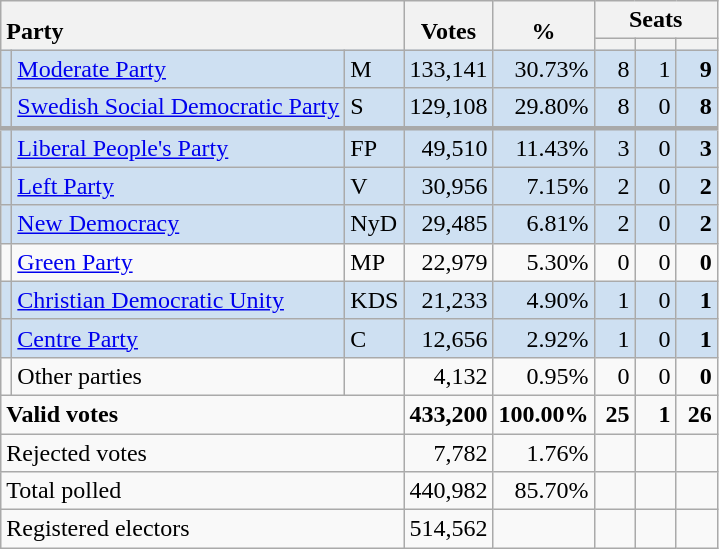<table class="wikitable" border="1" style="text-align:right;">
<tr>
<th style="text-align:left;" valign=bottom rowspan=2 colspan=3>Party</th>
<th align=center valign=bottom rowspan=2 width="50">Votes</th>
<th align=center valign=bottom rowspan=2 width="50">%</th>
<th colspan=3>Seats</th>
</tr>
<tr>
<th align=center valign=bottom width="20"><small></small></th>
<th align=center valign=bottom width="20"><small><a href='#'></a></small></th>
<th align=center valign=bottom width="20"><small></small></th>
</tr>
<tr style="background:#CEE0F2;">
<td></td>
<td align=left><a href='#'>Moderate Party</a></td>
<td align=left>M</td>
<td>133,141</td>
<td>30.73%</td>
<td>8</td>
<td>1</td>
<td><strong>9</strong></td>
</tr>
<tr style="background:#CEE0F2;">
<td></td>
<td align=left style="white-space: nowrap;"><a href='#'>Swedish Social Democratic Party</a></td>
<td align=left>S</td>
<td>129,108</td>
<td>29.80%</td>
<td>8</td>
<td>0</td>
<td><strong>8</strong></td>
</tr>
<tr style="background:#CEE0F2; border-top:3px solid darkgray;">
<td></td>
<td align=left><a href='#'>Liberal People's Party</a></td>
<td align=left>FP</td>
<td>49,510</td>
<td>11.43%</td>
<td>3</td>
<td>0</td>
<td><strong>3</strong></td>
</tr>
<tr style="background:#CEE0F2;">
<td></td>
<td align=left><a href='#'>Left Party</a></td>
<td align=left>V</td>
<td>30,956</td>
<td>7.15%</td>
<td>2</td>
<td>0</td>
<td><strong>2</strong></td>
</tr>
<tr style="background:#CEE0F2;">
<td></td>
<td align=left><a href='#'>New Democracy</a></td>
<td align=left>NyD</td>
<td>29,485</td>
<td>6.81%</td>
<td>2</td>
<td>0</td>
<td><strong>2</strong></td>
</tr>
<tr>
<td></td>
<td align=left><a href='#'>Green Party</a></td>
<td align=left>MP</td>
<td>22,979</td>
<td>5.30%</td>
<td>0</td>
<td>0</td>
<td><strong>0</strong></td>
</tr>
<tr style="background:#CEE0F2;">
<td></td>
<td align=left><a href='#'>Christian Democratic Unity</a></td>
<td align=left>KDS</td>
<td>21,233</td>
<td>4.90%</td>
<td>1</td>
<td>0</td>
<td><strong>1</strong></td>
</tr>
<tr style="background:#CEE0F2;">
<td></td>
<td align=left><a href='#'>Centre Party</a></td>
<td align=left>C</td>
<td>12,656</td>
<td>2.92%</td>
<td>1</td>
<td>0</td>
<td><strong>1</strong></td>
</tr>
<tr>
<td></td>
<td align=left>Other parties</td>
<td></td>
<td>4,132</td>
<td>0.95%</td>
<td>0</td>
<td>0</td>
<td><strong>0</strong></td>
</tr>
<tr style="font-weight:bold">
<td align=left colspan=3>Valid votes</td>
<td>433,200</td>
<td>100.00%</td>
<td>25</td>
<td>1</td>
<td>26</td>
</tr>
<tr>
<td align=left colspan=3>Rejected votes</td>
<td>7,782</td>
<td>1.76%</td>
<td></td>
<td></td>
<td></td>
</tr>
<tr>
<td align=left colspan=3>Total polled</td>
<td>440,982</td>
<td>85.70%</td>
<td></td>
<td></td>
<td></td>
</tr>
<tr>
<td align=left colspan=3>Registered electors</td>
<td>514,562</td>
<td></td>
<td></td>
<td></td>
<td></td>
</tr>
</table>
